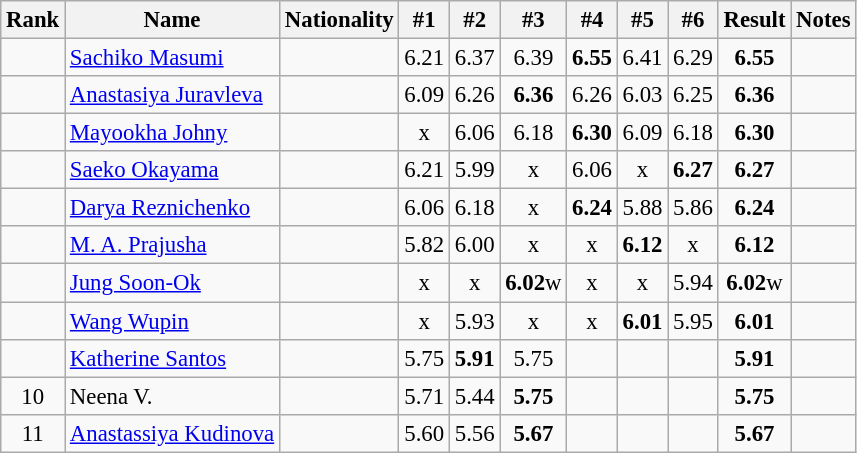<table class="wikitable sortable" style="text-align:center;font-size:95%">
<tr>
<th>Rank</th>
<th>Name</th>
<th>Nationality</th>
<th>#1</th>
<th>#2</th>
<th>#3</th>
<th>#4</th>
<th>#5</th>
<th>#6</th>
<th>Result</th>
<th>Notes</th>
</tr>
<tr>
<td></td>
<td align=left><a href='#'>Sachiko Masumi</a></td>
<td align=left></td>
<td>6.21</td>
<td>6.37</td>
<td>6.39</td>
<td><strong>6.55</strong></td>
<td>6.41</td>
<td>6.29</td>
<td><strong>6.55</strong></td>
<td></td>
</tr>
<tr>
<td></td>
<td align=left><a href='#'>Anastasiya Juravleva</a></td>
<td align=left></td>
<td>6.09</td>
<td>6.26</td>
<td><strong>6.36</strong></td>
<td>6.26</td>
<td>6.03</td>
<td>6.25</td>
<td><strong>6.36</strong></td>
<td></td>
</tr>
<tr>
<td></td>
<td align=left><a href='#'>Mayookha Johny</a></td>
<td align=left></td>
<td>x</td>
<td>6.06</td>
<td>6.18</td>
<td><strong>6.30</strong></td>
<td>6.09</td>
<td>6.18</td>
<td><strong>6.30</strong></td>
<td></td>
</tr>
<tr>
<td></td>
<td align=left><a href='#'>Saeko Okayama</a></td>
<td align=left></td>
<td>6.21</td>
<td>5.99</td>
<td>x</td>
<td>6.06</td>
<td>x</td>
<td><strong>6.27</strong></td>
<td><strong>6.27</strong></td>
<td></td>
</tr>
<tr>
<td></td>
<td align=left><a href='#'>Darya Reznichenko</a></td>
<td align=left></td>
<td>6.06</td>
<td>6.18</td>
<td>x</td>
<td><strong>6.24</strong></td>
<td>5.88</td>
<td>5.86</td>
<td><strong>6.24</strong></td>
<td></td>
</tr>
<tr>
<td></td>
<td align=left><a href='#'>M. A. Prajusha</a></td>
<td align=left></td>
<td>5.82</td>
<td>6.00</td>
<td>x</td>
<td>x</td>
<td><strong>6.12</strong></td>
<td>x</td>
<td><strong>6.12</strong></td>
<td></td>
</tr>
<tr>
<td></td>
<td align=left><a href='#'>Jung Soon-Ok</a></td>
<td align=left></td>
<td>x</td>
<td>x</td>
<td><strong>6.02</strong>w</td>
<td>x</td>
<td>x</td>
<td>5.94</td>
<td><strong>6.02</strong>w</td>
<td></td>
</tr>
<tr>
<td></td>
<td align=left><a href='#'>Wang Wupin</a></td>
<td align=left></td>
<td>x</td>
<td>5.93</td>
<td>x</td>
<td>x</td>
<td><strong>6.01</strong></td>
<td>5.95</td>
<td><strong>6.01</strong></td>
<td></td>
</tr>
<tr>
<td></td>
<td align=left><a href='#'>Katherine Santos</a></td>
<td align=left></td>
<td>5.75</td>
<td><strong>5.91</strong></td>
<td>5.75</td>
<td></td>
<td></td>
<td></td>
<td><strong>5.91</strong></td>
<td></td>
</tr>
<tr>
<td>10</td>
<td align=left>Neena V.</td>
<td align=left></td>
<td>5.71</td>
<td>5.44</td>
<td><strong>5.75</strong></td>
<td></td>
<td></td>
<td></td>
<td><strong>5.75</strong></td>
<td></td>
</tr>
<tr>
<td>11</td>
<td align=left><a href='#'>Anastassiya Kudinova</a></td>
<td align=left></td>
<td>5.60</td>
<td>5.56</td>
<td><strong>5.67</strong></td>
<td></td>
<td></td>
<td></td>
<td><strong>5.67</strong></td>
<td></td>
</tr>
</table>
